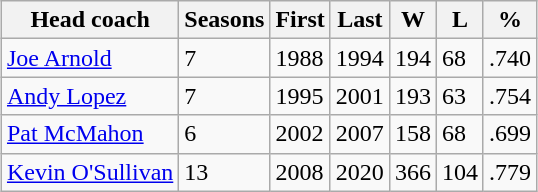<table class="wikitable sortable" style="margin-left: auto; margin-right: auto; border: none">
<tr>
<th>Head coach</th>
<th>Seasons</th>
<th>First</th>
<th>Last</th>
<th>W</th>
<th>L</th>
<th>%</th>
</tr>
<tr>
<td><a href='#'>Joe Arnold</a></td>
<td>7</td>
<td>1988</td>
<td>1994</td>
<td>194</td>
<td>68</td>
<td>.740</td>
</tr>
<tr>
<td><a href='#'>Andy Lopez</a></td>
<td>7</td>
<td>1995</td>
<td>2001</td>
<td>193</td>
<td>63</td>
<td>.754</td>
</tr>
<tr>
<td><a href='#'>Pat McMahon</a></td>
<td>6</td>
<td>2002</td>
<td>2007</td>
<td>158</td>
<td>68</td>
<td>.699</td>
</tr>
<tr>
<td><a href='#'>Kevin O'Sullivan</a></td>
<td>13</td>
<td>2008</td>
<td>2020</td>
<td>366</td>
<td>104</td>
<td>.779</td>
</tr>
</table>
